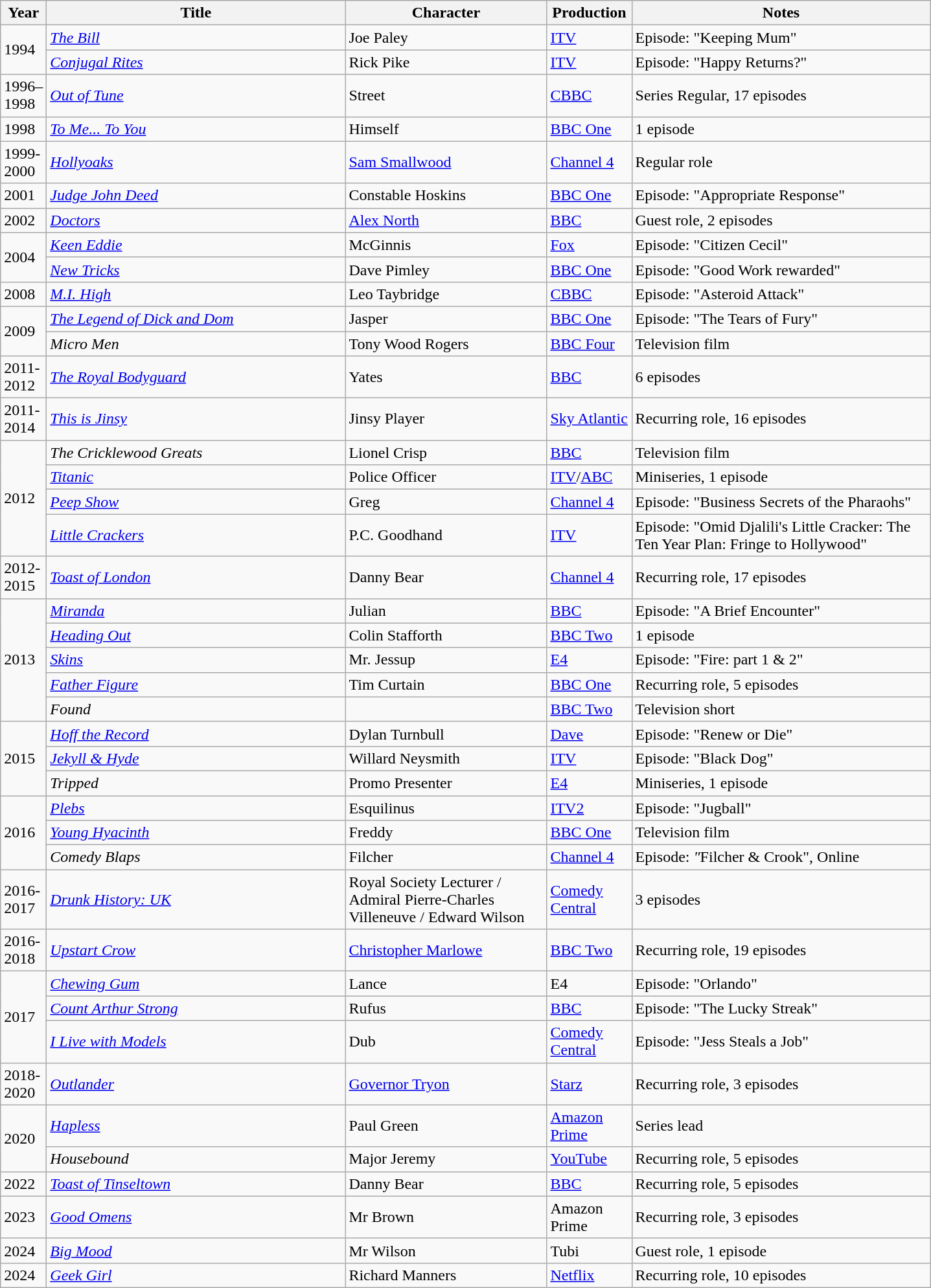<table class="wikitable">
<tr>
<th scope="col" width="40">Year</th>
<th scope="col" width="300">Title</th>
<th scope="col" width="200">Character</th>
<th scope="col" width="80">Production</th>
<th scope="col" width="300">Notes</th>
</tr>
<tr>
<td rowspan="2">1994</td>
<td><em><a href='#'>The Bill</a></em></td>
<td>Joe Paley</td>
<td><a href='#'>ITV</a></td>
<td>Episode: "Keeping Mum"</td>
</tr>
<tr>
<td><em><a href='#'>Conjugal Rites</a></em></td>
<td>Rick Pike</td>
<td><a href='#'>ITV</a></td>
<td>Episode: "Happy Returns?"</td>
</tr>
<tr>
<td>1996–1998</td>
<td><em><a href='#'>Out of Tune</a></em></td>
<td>Street</td>
<td><a href='#'>CBBC</a></td>
<td>Series Regular, 17 episodes</td>
</tr>
<tr>
<td>1998</td>
<td><em><a href='#'>To Me... To You</a></em></td>
<td>Himself</td>
<td><a href='#'>BBC One</a></td>
<td>1 episode</td>
</tr>
<tr>
<td>1999-2000</td>
<td><em><a href='#'>Hollyoaks</a></em></td>
<td><a href='#'>Sam Smallwood</a></td>
<td><a href='#'>Channel 4</a></td>
<td>Regular role</td>
</tr>
<tr>
<td>2001</td>
<td><em><a href='#'>Judge John Deed</a></em></td>
<td>Constable Hoskins</td>
<td><a href='#'>BBC One</a></td>
<td>Episode: "Appropriate Response"</td>
</tr>
<tr>
<td>2002</td>
<td><em><a href='#'>Doctors</a></em></td>
<td><a href='#'>Alex North</a></td>
<td><a href='#'>BBC</a></td>
<td>Guest role, 2 episodes</td>
</tr>
<tr>
<td rowspan="2">2004</td>
<td><em><a href='#'>Keen Eddie</a></em></td>
<td>McGinnis</td>
<td><a href='#'>Fox</a></td>
<td>Episode: "Citizen Cecil"</td>
</tr>
<tr>
<td><em><a href='#'>New Tricks</a></em></td>
<td>Dave Pimley</td>
<td><a href='#'>BBC One</a></td>
<td>Episode: "Good Work rewarded"</td>
</tr>
<tr>
<td>2008</td>
<td><em><a href='#'>M.I. High</a></em></td>
<td>Leo Taybridge</td>
<td><a href='#'>CBBC</a></td>
<td>Episode: "Asteroid Attack"</td>
</tr>
<tr>
<td rowspan="2">2009</td>
<td><em><a href='#'>The Legend of Dick and Dom</a></em></td>
<td>Jasper</td>
<td><a href='#'>BBC One</a></td>
<td>Episode: "The Tears of Fury"</td>
</tr>
<tr>
<td><em>Micro Men</em></td>
<td>Tony Wood Rogers</td>
<td><a href='#'>BBC Four</a></td>
<td>Television film</td>
</tr>
<tr>
<td>2011-2012</td>
<td><em><a href='#'>The Royal Bodyguard</a></em></td>
<td>Yates</td>
<td><a href='#'>BBC</a></td>
<td>6 episodes</td>
</tr>
<tr>
<td>2011-2014</td>
<td><em><a href='#'>This is Jinsy</a></em></td>
<td>Jinsy Player</td>
<td><a href='#'>Sky Atlantic</a></td>
<td>Recurring role, 16 episodes</td>
</tr>
<tr>
<td rowspan="4">2012</td>
<td><em>The Cricklewood Greats</em></td>
<td>Lionel Crisp</td>
<td><a href='#'>BBC</a></td>
<td>Television film</td>
</tr>
<tr>
<td><em><a href='#'>Titanic</a></em></td>
<td>Police Officer</td>
<td><a href='#'>ITV</a>/<a href='#'>ABC</a></td>
<td>Miniseries, 1 episode</td>
</tr>
<tr>
<td><em><a href='#'>Peep Show</a></em></td>
<td>Greg</td>
<td><a href='#'>Channel 4</a></td>
<td>Episode: "Business Secrets of the Pharaohs"</td>
</tr>
<tr>
<td><em><a href='#'>Little Crackers</a></em></td>
<td>P.C. Goodhand</td>
<td><a href='#'>ITV</a></td>
<td>Episode: "Omid Djalili's Little Cracker: The Ten Year Plan: Fringe to Hollywood"</td>
</tr>
<tr>
<td>2012-2015</td>
<td><em><a href='#'>Toast of London</a></em></td>
<td>Danny Bear</td>
<td><a href='#'>Channel 4</a></td>
<td>Recurring role, 17 episodes</td>
</tr>
<tr>
<td rowspan="5">2013</td>
<td><em><a href='#'>Miranda</a></em></td>
<td>Julian</td>
<td><a href='#'>BBC</a></td>
<td>Episode: "A Brief Encounter"</td>
</tr>
<tr>
<td><em><a href='#'>Heading Out</a></em></td>
<td>Colin Stafforth</td>
<td><a href='#'>BBC Two</a></td>
<td>1 episode</td>
</tr>
<tr>
<td><em><a href='#'>Skins</a></em></td>
<td>Mr. Jessup</td>
<td><a href='#'>E4</a></td>
<td>Episode: "Fire: part 1 & 2"</td>
</tr>
<tr>
<td><em><a href='#'>Father Figure</a></em></td>
<td>Tim Curtain</td>
<td><a href='#'>BBC One</a></td>
<td>Recurring role, 5 episodes</td>
</tr>
<tr>
<td><em>Found</em></td>
<td></td>
<td><a href='#'>BBC Two</a></td>
<td>Television short</td>
</tr>
<tr>
<td rowspan="3">2015</td>
<td><em><a href='#'>Hoff the Record</a></em></td>
<td>Dylan Turnbull</td>
<td><a href='#'>Dave</a></td>
<td>Episode: "Renew or Die"</td>
</tr>
<tr>
<td><em><a href='#'>Jekyll & Hyde</a></em></td>
<td>Willard Neysmith</td>
<td><a href='#'>ITV</a></td>
<td>Episode: "Black Dog"</td>
</tr>
<tr>
<td><em>Tripped</em></td>
<td>Promo Presenter</td>
<td><a href='#'>E4</a></td>
<td>Miniseries, 1 episode</td>
</tr>
<tr>
<td rowspan="3">2016</td>
<td><em><a href='#'>Plebs</a></em></td>
<td>Esquilinus</td>
<td><a href='#'>ITV2</a></td>
<td>Episode: "Jugball"</td>
</tr>
<tr>
<td><em><a href='#'>Young Hyacinth</a></em></td>
<td>Freddy</td>
<td><a href='#'>BBC One</a></td>
<td>Television film</td>
</tr>
<tr>
<td><em>Comedy Blaps</em></td>
<td>Filcher</td>
<td><a href='#'>Channel 4</a></td>
<td>Episode: <em>"</em>Filcher & Crook", Online</td>
</tr>
<tr>
<td>2016-2017</td>
<td><a href='#'><em>Drunk History: UK</em></a></td>
<td>Royal Society Lecturer / Admiral Pierre-Charles Villeneuve / Edward Wilson</td>
<td><a href='#'>Comedy Central</a></td>
<td>3 episodes</td>
</tr>
<tr>
<td>2016-2018</td>
<td><em><a href='#'>Upstart Crow</a></em></td>
<td><a href='#'>Christopher Marlowe</a></td>
<td><a href='#'>BBC Two</a></td>
<td>Recurring role, 19 episodes</td>
</tr>
<tr>
<td rowspan="3">2017</td>
<td><em><a href='#'>Chewing Gum</a></em></td>
<td>Lance</td>
<td>E4</td>
<td>Episode: "Orlando"</td>
</tr>
<tr>
<td><em><a href='#'>Count Arthur Strong</a></em></td>
<td>Rufus</td>
<td><a href='#'>BBC</a></td>
<td>Episode: "The Lucky Streak"</td>
</tr>
<tr>
<td><em><a href='#'>I Live with Models</a></em></td>
<td>Dub</td>
<td><a href='#'>Comedy Central</a></td>
<td>Episode: "Jess Steals a Job"</td>
</tr>
<tr>
<td>2018-2020</td>
<td><em><a href='#'>Outlander</a></em></td>
<td><a href='#'>Governor Tryon</a></td>
<td><a href='#'>Starz</a></td>
<td>Recurring role, 3 episodes</td>
</tr>
<tr>
<td rowspan="2">2020</td>
<td><em><a href='#'>Hapless</a></em></td>
<td>Paul Green</td>
<td><a href='#'>Amazon Prime</a></td>
<td>Series lead</td>
</tr>
<tr>
<td><em>Housebound</em></td>
<td>Major Jeremy</td>
<td><a href='#'>YouTube</a></td>
<td>Recurring role, 5 episodes</td>
</tr>
<tr>
<td>2022</td>
<td><em><a href='#'>Toast of Tinseltown</a></em></td>
<td>Danny Bear</td>
<td><a href='#'>BBC</a></td>
<td>Recurring role, 5 episodes</td>
</tr>
<tr>
<td>2023</td>
<td><em><a href='#'>Good Omens</a></em></td>
<td>Mr Brown</td>
<td>Amazon Prime</td>
<td>Recurring role, 3 episodes</td>
</tr>
<tr>
<td>2024</td>
<td><em><a href='#'>Big Mood</a></em></td>
<td>Mr Wilson</td>
<td>Tubi</td>
<td>Guest role, 1 episode</td>
</tr>
<tr>
<td>2024</td>
<td><em><a href='#'>Geek Girl</a></em></td>
<td>Richard Manners</td>
<td><a href='#'>Netflix</a></td>
<td>Recurring role, 10 episodes</td>
</tr>
</table>
